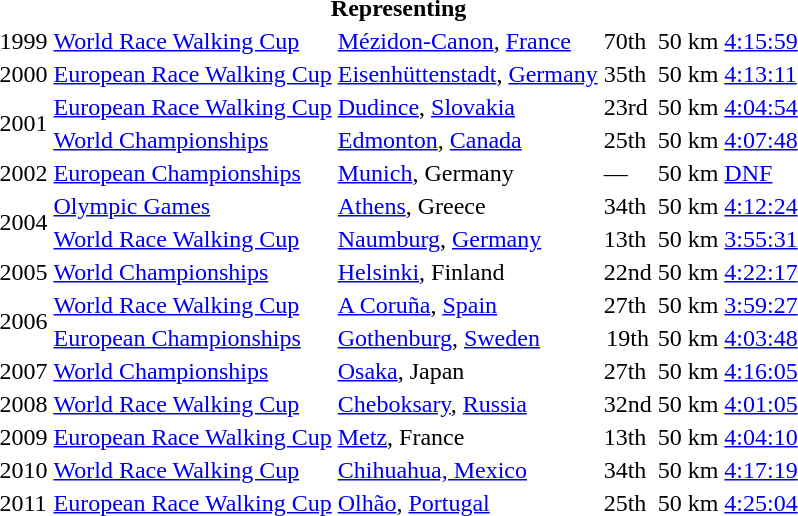<table>
<tr>
<th colspan="6">Representing </th>
</tr>
<tr>
<td>1999</td>
<td><a href='#'>World Race Walking Cup</a></td>
<td><a href='#'>Mézidon-Canon</a>, <a href='#'>France</a></td>
<td>70th</td>
<td>50 km</td>
<td><a href='#'>4:15:59</a></td>
</tr>
<tr>
<td>2000</td>
<td><a href='#'>European Race Walking Cup</a></td>
<td><a href='#'>Eisenhüttenstadt</a>, <a href='#'>Germany</a></td>
<td>35th</td>
<td>50 km</td>
<td><a href='#'>4:13:11</a></td>
</tr>
<tr>
<td rowspan=2>2001</td>
<td><a href='#'>European Race Walking Cup</a></td>
<td><a href='#'>Dudince</a>, <a href='#'>Slovakia</a></td>
<td>23rd</td>
<td>50 km</td>
<td><a href='#'>4:04:54</a></td>
</tr>
<tr>
<td><a href='#'>World Championships</a></td>
<td><a href='#'>Edmonton</a>, <a href='#'>Canada</a></td>
<td>25th</td>
<td>50 km</td>
<td><a href='#'>4:07:48</a></td>
</tr>
<tr>
<td>2002</td>
<td><a href='#'>European Championships</a></td>
<td><a href='#'>Munich</a>, Germany</td>
<td>—</td>
<td>50 km</td>
<td><a href='#'>DNF</a></td>
</tr>
<tr>
<td rowspan=2>2004</td>
<td><a href='#'>Olympic Games</a></td>
<td><a href='#'>Athens</a>, Greece</td>
<td>34th</td>
<td>50 km</td>
<td><a href='#'>4:12:24</a></td>
</tr>
<tr>
<td><a href='#'>World Race Walking Cup</a></td>
<td><a href='#'>Naumburg</a>, <a href='#'>Germany</a></td>
<td>13th</td>
<td>50 km</td>
<td><a href='#'>3:55:31</a></td>
</tr>
<tr>
<td>2005</td>
<td><a href='#'>World Championships</a></td>
<td><a href='#'>Helsinki</a>, Finland</td>
<td align="center">22nd</td>
<td>50 km</td>
<td><a href='#'>4:22:17</a></td>
</tr>
<tr>
<td rowspan=2>2006</td>
<td><a href='#'>World Race Walking Cup</a></td>
<td><a href='#'>A Coruña</a>, <a href='#'>Spain</a></td>
<td>27th</td>
<td>50 km</td>
<td><a href='#'>3:59:27</a></td>
</tr>
<tr>
<td><a href='#'>European Championships</a></td>
<td><a href='#'>Gothenburg</a>, <a href='#'>Sweden</a></td>
<td align="center">19th</td>
<td>50 km</td>
<td><a href='#'>4:03:48</a></td>
</tr>
<tr>
<td>2007</td>
<td><a href='#'>World Championships</a></td>
<td><a href='#'>Osaka</a>, Japan</td>
<td>27th</td>
<td>50 km</td>
<td><a href='#'>4:16:05</a></td>
</tr>
<tr>
<td>2008</td>
<td><a href='#'>World Race Walking Cup</a></td>
<td><a href='#'>Cheboksary</a>, <a href='#'>Russia</a></td>
<td>32nd</td>
<td>50 km</td>
<td><a href='#'>4:01:05</a></td>
</tr>
<tr>
<td>2009</td>
<td><a href='#'>European Race Walking Cup</a></td>
<td><a href='#'>Metz</a>, France</td>
<td>13th</td>
<td>50 km</td>
<td><a href='#'>4:04:10</a></td>
</tr>
<tr>
<td>2010</td>
<td><a href='#'>World Race Walking Cup</a></td>
<td><a href='#'>Chihuahua, Mexico</a></td>
<td>34th</td>
<td>50 km</td>
<td><a href='#'>4:17:19</a></td>
</tr>
<tr>
<td>2011</td>
<td><a href='#'>European Race Walking Cup</a></td>
<td><a href='#'>Olhão</a>, <a href='#'>Portugal</a></td>
<td>25th</td>
<td>50 km</td>
<td><a href='#'>4:25:04</a></td>
</tr>
</table>
